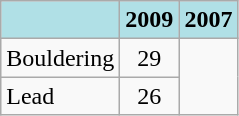<table class="wikitable" style="text-align: center;">
<tr>
<th style="background: #b0e0e6;"></th>
<th style="background: #b0e0e6;">2009</th>
<th style="background: #b0e0e6;">2007</th>
</tr>
<tr>
<td align="left">Bouldering</td>
<td>29</td>
</tr>
<tr>
<td align="left">Lead</td>
<td>26</td>
</tr>
</table>
